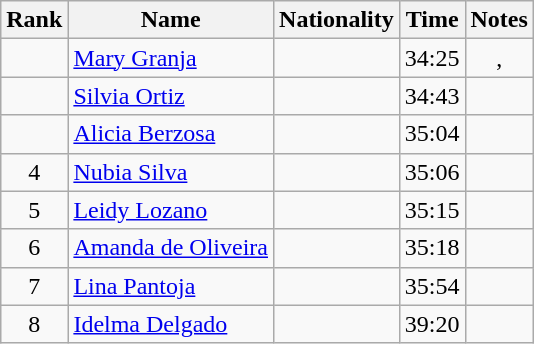<table class="wikitable sortable" style="text-align:center">
<tr>
<th>Rank</th>
<th>Name</th>
<th>Nationality</th>
<th>Time</th>
<th>Notes</th>
</tr>
<tr>
<td></td>
<td align=left><a href='#'>Mary Granja</a></td>
<td align=left></td>
<td>34:25</td>
<td><strong></strong>, <strong></strong></td>
</tr>
<tr>
<td></td>
<td align=left><a href='#'>Silvia Ortiz</a></td>
<td align=left></td>
<td>34:43</td>
<td></td>
</tr>
<tr>
<td></td>
<td align=left><a href='#'>Alicia Berzosa</a></td>
<td align=left></td>
<td>35:04</td>
<td></td>
</tr>
<tr>
<td>4</td>
<td align=left><a href='#'>Nubia Silva</a></td>
<td align=left></td>
<td>35:06</td>
<td></td>
</tr>
<tr>
<td>5</td>
<td align=left><a href='#'>Leidy Lozano</a></td>
<td align=left></td>
<td>35:15</td>
<td><strong></strong></td>
</tr>
<tr>
<td>6</td>
<td align=left><a href='#'>Amanda de Oliveira</a></td>
<td align=left></td>
<td>35:18</td>
<td></td>
</tr>
<tr>
<td>7</td>
<td align=left><a href='#'>Lina Pantoja</a></td>
<td align=left></td>
<td>35:54</td>
<td><strong></strong></td>
</tr>
<tr>
<td>8</td>
<td align=left><a href='#'>Idelma Delgado</a></td>
<td align=left></td>
<td>39:20</td>
<td></td>
</tr>
</table>
